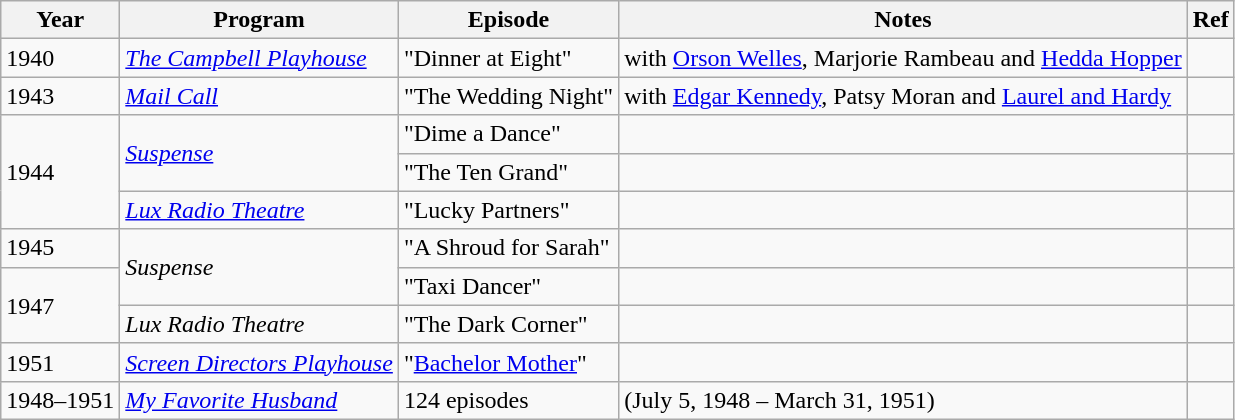<table class="wikitable">
<tr>
<th>Year</th>
<th>Program</th>
<th>Episode</th>
<th>Notes</th>
<th>Ref</th>
</tr>
<tr>
<td>1940</td>
<td><em><a href='#'>The Campbell Playhouse</a></em></td>
<td>"Dinner at Eight"</td>
<td>with <a href='#'>Orson Welles</a>, Marjorie Rambeau and <a href='#'>Hedda Hopper</a></td>
<td></td>
</tr>
<tr>
<td>1943</td>
<td><em><a href='#'>Mail Call</a></em></td>
<td>"The Wedding Night"</td>
<td>with <a href='#'>Edgar Kennedy</a>, Patsy Moran and <a href='#'>Laurel and Hardy</a></td>
<td></td>
</tr>
<tr>
<td rowspan=3>1944</td>
<td rowspan=2><em><a href='#'>Suspense</a></em></td>
<td>"Dime a Dance"</td>
<td></td>
<td></td>
</tr>
<tr>
<td>"The Ten Grand"</td>
<td></td>
<td></td>
</tr>
<tr>
<td><em><a href='#'>Lux Radio Theatre</a></em></td>
<td>"Lucky Partners"</td>
<td></td>
<td></td>
</tr>
<tr>
<td>1945</td>
<td rowspan=2><em>Suspense</em></td>
<td>"A Shroud for Sarah"</td>
<td></td>
<td></td>
</tr>
<tr>
<td rowspan=2>1947</td>
<td>"Taxi Dancer"</td>
<td></td>
<td></td>
</tr>
<tr>
<td><em>Lux Radio Theatre</em></td>
<td>"The Dark Corner"</td>
<td></td>
<td></td>
</tr>
<tr>
<td>1951</td>
<td><em><a href='#'>Screen Directors Playhouse</a></em></td>
<td>"<a href='#'>Bachelor Mother</a>"</td>
<td></td>
<td></td>
</tr>
<tr>
<td>1948–1951</td>
<td><em><a href='#'>My Favorite Husband</a></em></td>
<td>124 episodes</td>
<td>(July 5, 1948 – March 31, 1951)</td>
<td></td>
</tr>
</table>
